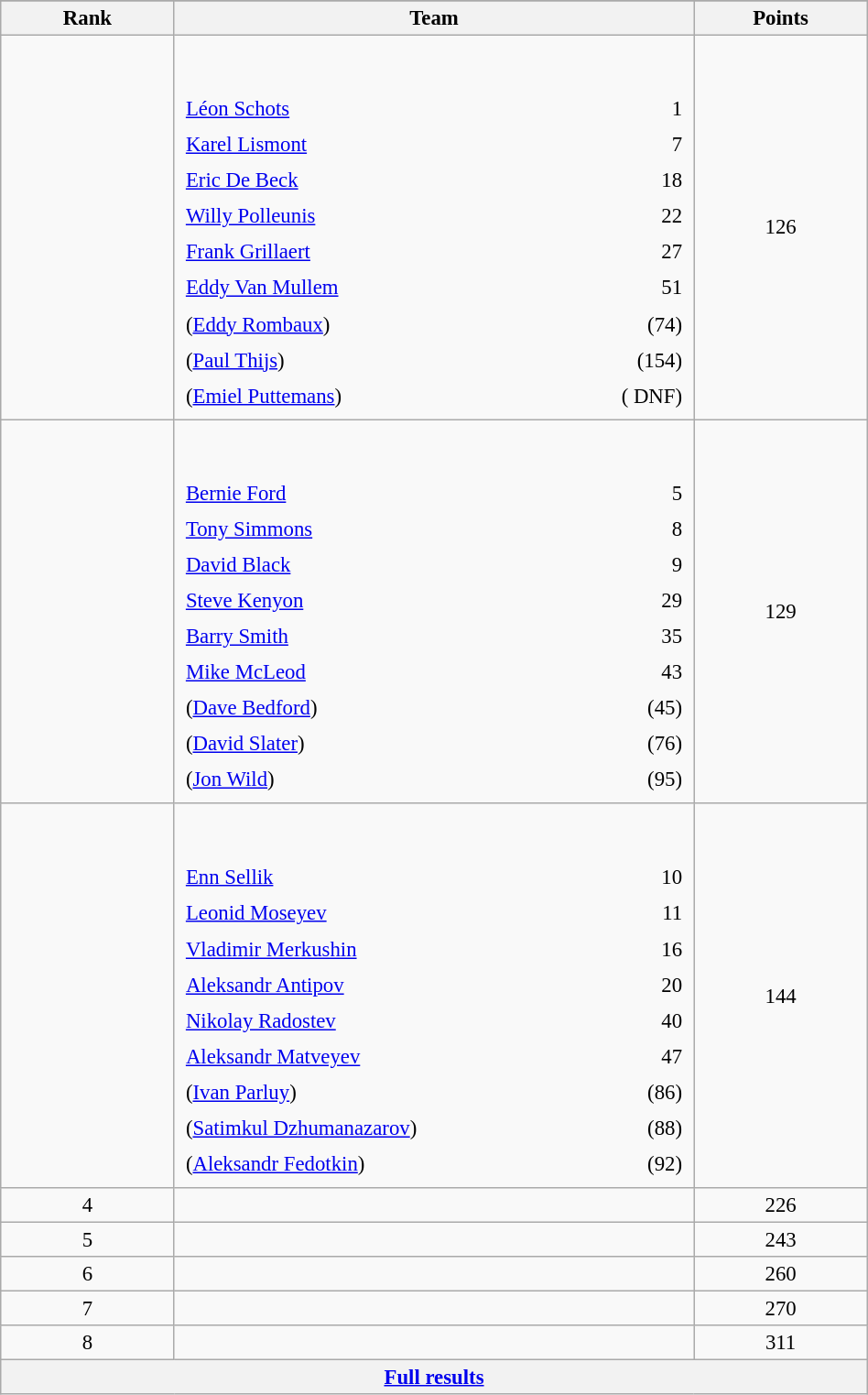<table class="wikitable sortable" style=" text-align:center; font-size:95%;" width="50%">
<tr>
</tr>
<tr>
<th width=10%>Rank</th>
<th width=30%>Team</th>
<th width=10%>Points</th>
</tr>
<tr>
<td align=center></td>
<td align=left> <br><br><table width=100%>
<tr>
<td align=left style="border:0"><a href='#'>Léon Schots</a></td>
<td align=right style="border:0">1</td>
</tr>
<tr>
<td align=left style="border:0"><a href='#'>Karel Lismont</a></td>
<td align=right style="border:0">7</td>
</tr>
<tr>
<td align=left style="border:0"><a href='#'>Eric De Beck</a></td>
<td align=right style="border:0">18</td>
</tr>
<tr>
<td align=left style="border:0"><a href='#'>Willy Polleunis</a></td>
<td align=right style="border:0">22</td>
</tr>
<tr>
<td align=left style="border:0"><a href='#'>Frank Grillaert</a></td>
<td align=right style="border:0">27</td>
</tr>
<tr>
<td align=left style="border:0"><a href='#'>Eddy Van Mullem</a></td>
<td align=right style="border:0">51</td>
</tr>
<tr>
<td align=left style="border:0">(<a href='#'>Eddy Rombaux</a>)</td>
<td align=right style="border:0">(74)</td>
</tr>
<tr>
<td align=left style="border:0">(<a href='#'>Paul Thijs</a>)</td>
<td align=right style="border:0">(154)</td>
</tr>
<tr>
<td align=left style="border:0">(<a href='#'>Emiel Puttemans</a>)</td>
<td align=right style="border:0">( DNF)</td>
</tr>
</table>
</td>
<td>126</td>
</tr>
<tr>
<td align=center></td>
<td align=left> <br><br><table width=100%>
<tr>
<td align=left style="border:0"><a href='#'>Bernie Ford</a></td>
<td align=right style="border:0">5</td>
</tr>
<tr>
<td align=left style="border:0"><a href='#'>Tony Simmons</a></td>
<td align=right style="border:0">8</td>
</tr>
<tr>
<td align=left style="border:0"><a href='#'>David Black</a></td>
<td align=right style="border:0">9</td>
</tr>
<tr>
<td align=left style="border:0"><a href='#'>Steve Kenyon</a></td>
<td align=right style="border:0">29</td>
</tr>
<tr>
<td align=left style="border:0"><a href='#'>Barry Smith</a></td>
<td align=right style="border:0">35</td>
</tr>
<tr>
<td align=left style="border:0"><a href='#'>Mike McLeod</a></td>
<td align=right style="border:0">43</td>
</tr>
<tr>
<td align=left style="border:0">(<a href='#'>Dave Bedford</a>)</td>
<td align=right style="border:0">(45)</td>
</tr>
<tr>
<td align=left style="border:0">(<a href='#'>David Slater</a>)</td>
<td align=right style="border:0">(76)</td>
</tr>
<tr>
<td align=left style="border:0">(<a href='#'>Jon Wild</a>)</td>
<td align=right style="border:0">(95)</td>
</tr>
</table>
</td>
<td>129</td>
</tr>
<tr>
<td align=center></td>
<td align=left> <br><br><table width=100%>
<tr>
<td align=left style="border:0"><a href='#'>Enn Sellik</a></td>
<td align=right style="border:0">10</td>
</tr>
<tr>
<td align=left style="border:0"><a href='#'>Leonid Moseyev</a></td>
<td align=right style="border:0">11</td>
</tr>
<tr>
<td align=left style="border:0"><a href='#'>Vladimir Merkushin</a></td>
<td align=right style="border:0">16</td>
</tr>
<tr>
<td align=left style="border:0"><a href='#'>Aleksandr Antipov</a></td>
<td align=right style="border:0">20</td>
</tr>
<tr>
<td align=left style="border:0"><a href='#'>Nikolay Radostev</a></td>
<td align=right style="border:0">40</td>
</tr>
<tr>
<td align=left style="border:0"><a href='#'>Aleksandr Matveyev</a></td>
<td align=right style="border:0">47</td>
</tr>
<tr>
<td align=left style="border:0">(<a href='#'>Ivan Parluy</a>)</td>
<td align=right style="border:0">(86)</td>
</tr>
<tr>
<td align=left style="border:0">(<a href='#'>Satimkul Dzhumanazarov</a>)</td>
<td align=right style="border:0">(88)</td>
</tr>
<tr>
<td align=left style="border:0">(<a href='#'>Aleksandr Fedotkin</a>)</td>
<td align=right style="border:0">(92)</td>
</tr>
</table>
</td>
<td>144</td>
</tr>
<tr>
<td align=center>4</td>
<td align=left></td>
<td>226</td>
</tr>
<tr>
<td align=center>5</td>
<td align=left></td>
<td>243</td>
</tr>
<tr>
<td align=center>6</td>
<td align=left></td>
<td>260</td>
</tr>
<tr>
<td align=center>7</td>
<td align=left></td>
<td>270</td>
</tr>
<tr>
<td align=center>8</td>
<td align=left></td>
<td>311</td>
</tr>
<tr class="sortbottom">
<th colspan=3 align=center><a href='#'>Full results</a></th>
</tr>
</table>
